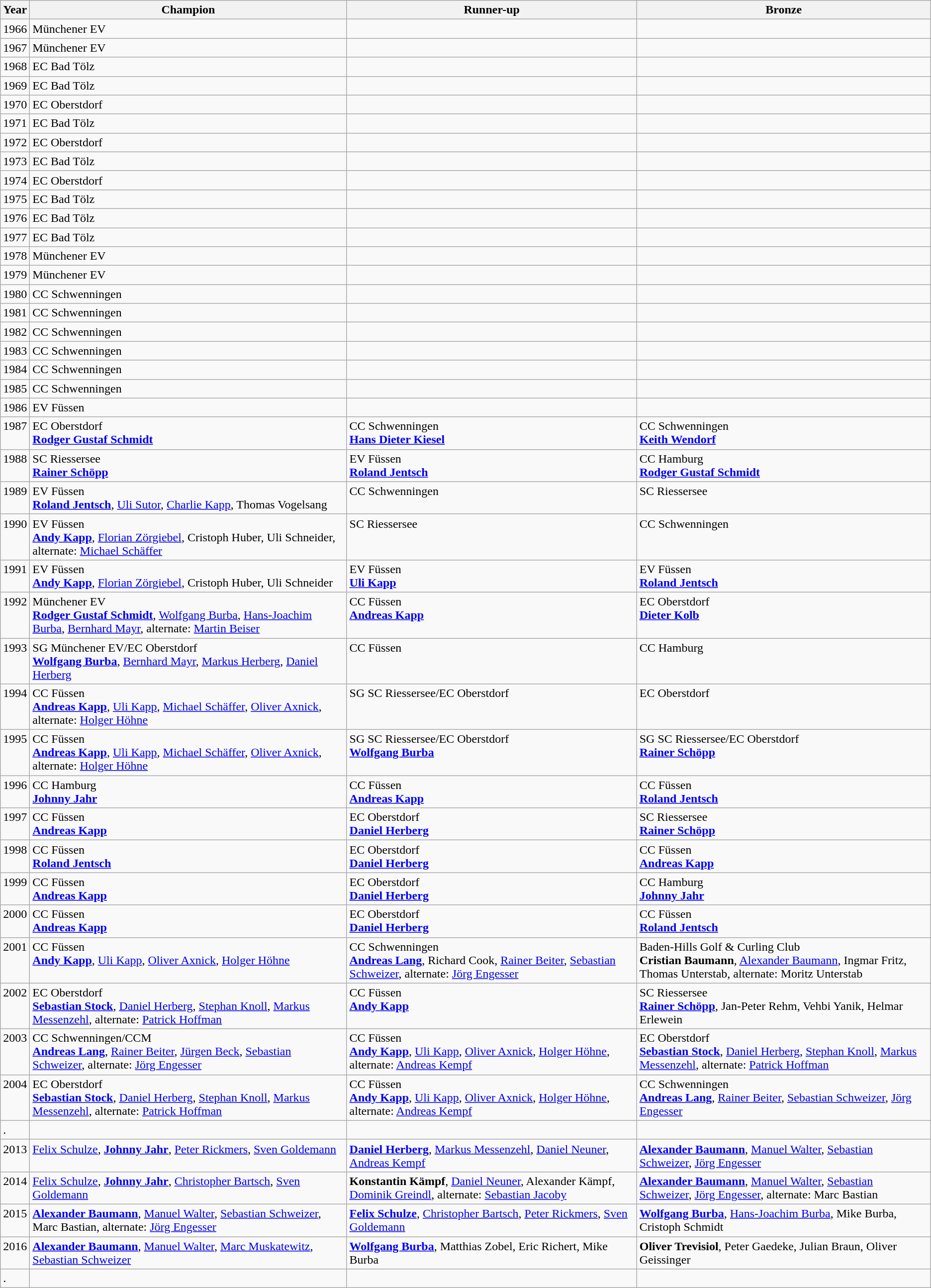<table class="wikitable">
<tr>
<th>Year</th>
<th>Champion</th>
<th>Runner-up</th>
<th>Bronze</th>
</tr>
<tr valign="top">
<td>1966</td>
<td>Münchener EV</td>
<td></td>
<td></td>
</tr>
<tr valign="top">
<td>1967</td>
<td>Münchener EV</td>
<td></td>
<td></td>
</tr>
<tr valign="top">
<td>1968</td>
<td>EC Bad Tölz</td>
<td></td>
<td></td>
</tr>
<tr valign="top">
<td>1969</td>
<td>EC Bad Tölz</td>
<td></td>
<td></td>
</tr>
<tr valign="top">
<td>1970</td>
<td>EC Oberstdorf</td>
<td></td>
<td></td>
</tr>
<tr valign="top">
<td>1971</td>
<td>EC Bad Tölz</td>
<td></td>
<td></td>
</tr>
<tr valign="top">
<td>1972</td>
<td>EC Oberstdorf</td>
<td></td>
<td></td>
</tr>
<tr valign="top">
<td>1973</td>
<td>EC Bad Tölz</td>
<td></td>
<td></td>
</tr>
<tr valign="top">
<td>1974</td>
<td>EC Oberstdorf</td>
<td></td>
<td></td>
</tr>
<tr valign="top">
<td>1975</td>
<td>EC Bad Tölz</td>
<td></td>
<td></td>
</tr>
<tr valign="top">
<td>1976</td>
<td>EC Bad Tölz</td>
<td></td>
<td></td>
</tr>
<tr valign="top">
<td>1977</td>
<td>EC Bad Tölz</td>
<td></td>
<td></td>
</tr>
<tr valign="top">
<td>1978</td>
<td>Münchener EV</td>
<td></td>
<td></td>
</tr>
<tr valign="top">
<td>1979</td>
<td>Münchener EV</td>
<td></td>
<td></td>
</tr>
<tr valign="top">
<td>1980</td>
<td>CC Schwenningen</td>
<td></td>
<td></td>
</tr>
<tr valign="top">
<td>1981</td>
<td>CC Schwenningen</td>
<td></td>
<td></td>
</tr>
<tr valign="top">
<td>1982</td>
<td>CC Schwenningen</td>
<td></td>
<td></td>
</tr>
<tr valign="top">
<td>1983</td>
<td>CC Schwenningen</td>
<td></td>
<td></td>
</tr>
<tr valign="top">
<td>1984</td>
<td>CC Schwenningen</td>
<td></td>
<td></td>
</tr>
<tr valign="top">
<td>1985</td>
<td>CC Schwenningen</td>
<td></td>
<td></td>
</tr>
<tr valign="top">
<td>1986</td>
<td>EV Füssen</td>
<td></td>
<td></td>
</tr>
<tr valign="top">
<td>1987</td>
<td>EC Oberstdorf<br><strong><a href='#'>Rodger Gustaf Schmidt</a></strong></td>
<td>CC Schwenningen<br><strong><a href='#'>Hans Dieter Kiesel</a></strong></td>
<td>CC Schwenningen<br><strong><a href='#'>Keith Wendorf</a></strong></td>
</tr>
<tr valign="top">
<td>1988</td>
<td>SC Riessersee<br><strong><a href='#'>Rainer Schöpp</a></strong></td>
<td>EV Füssen<br><strong><a href='#'>Roland Jentsch</a></strong></td>
<td>CC Hamburg<br><strong><a href='#'>Rodger Gustaf Schmidt</a></strong></td>
</tr>
<tr valign="top">
<td>1989</td>
<td>EV Füssen<br><strong><a href='#'>Roland Jentsch</a></strong>, <a href='#'>Uli Sutor</a>, <a href='#'>Charlie Kapp</a>, Thomas Vogelsang</td>
<td>CC Schwenningen</td>
<td>SC Riessersee</td>
</tr>
<tr valign="top">
<td>1990</td>
<td>EV Füssen<br><strong><a href='#'>Andy Kapp</a></strong>, <a href='#'>Florian Zörgiebel</a>, Cristoph Huber, Uli Schneider, alternate: <a href='#'>Michael Schäffer</a></td>
<td>SC Riessersee</td>
<td>CC Schwenningen</td>
</tr>
<tr valign="top">
<td>1991</td>
<td>EV Füssen<br><strong><a href='#'>Andy Kapp</a></strong>, <a href='#'>Florian Zörgiebel</a>, Cristoph Huber, Uli Schneider</td>
<td>EV Füssen<br><strong><a href='#'>Uli Kapp</a></strong></td>
<td>EV Füssen<br><strong><a href='#'>Roland Jentsch</a></strong></td>
</tr>
<tr valign="top">
<td>1992</td>
<td>Münchener EV<br><strong><a href='#'>Rodger Gustaf Schmidt</a></strong>, <a href='#'>Wolfgang Burba</a>, <a href='#'>Hans-Joachim Burba</a>, <a href='#'>Bernhard Mayr</a>, alternate: <a href='#'>Martin Beiser</a></td>
<td>CC Füssen<br><strong><a href='#'>Andreas Kapp</a></strong></td>
<td>EC Oberstdorf<br><strong><a href='#'>Dieter Kolb</a></strong></td>
</tr>
<tr valign="top">
<td>1993</td>
<td>SG Münchener EV/EC Oberstdorf<br><strong><a href='#'>Wolfgang Burba</a></strong>, <a href='#'>Bernhard Mayr</a>, <a href='#'>Markus Herberg</a>, <a href='#'>Daniel Herberg</a></td>
<td>CC Füssen</td>
<td>CC Hamburg</td>
</tr>
<tr valign="top">
<td>1994</td>
<td>CC Füssen<br><strong><a href='#'>Andreas Kapp</a></strong>, <a href='#'>Uli Kapp</a>, <a href='#'>Michael Schäffer</a>, <a href='#'>Oliver Axnick</a>, alternate: <a href='#'>Holger Höhne</a></td>
<td>SG SC Riessersee/EC Oberstdorf</td>
<td>EC Oberstdorf</td>
</tr>
<tr valign="top">
<td>1995</td>
<td>CC Füssen<br><strong><a href='#'>Andreas Kapp</a></strong>, <a href='#'>Uli Kapp</a>, <a href='#'>Michael Schäffer</a>, <a href='#'>Oliver Axnick</a>, alternate: <a href='#'>Holger Höhne</a></td>
<td>SG SC Riessersee/EC Oberstdorf<br><strong><a href='#'>Wolfgang Burba</a></strong></td>
<td>SG SC Riessersee/EC Oberstdorf<br><strong><a href='#'>Rainer Schöpp</a></strong></td>
</tr>
<tr valign="top">
<td>1996</td>
<td>CC Hamburg<br><strong><a href='#'>Johnny Jahr</a></strong></td>
<td>CC Füssen<br><strong><a href='#'>Andreas Kapp</a></strong></td>
<td>CC Füssen<br><strong><a href='#'>Roland Jentsch</a></strong></td>
</tr>
<tr valign="top">
<td>1997</td>
<td>CC Füssen<br><strong><a href='#'>Andreas Kapp</a></strong></td>
<td>EC Oberstdorf<br><strong><a href='#'>Daniel Herberg</a></strong></td>
<td>SC Riessersee<br><strong><a href='#'>Rainer Schöpp</a></strong></td>
</tr>
<tr valign="top">
<td>1998</td>
<td>CC Füssen<br><strong><a href='#'>Roland Jentsch</a></strong></td>
<td>EC Oberstdorf<br><strong><a href='#'>Daniel Herberg</a></strong></td>
<td>CC Füssen<br><strong><a href='#'>Andreas Kapp</a></strong></td>
</tr>
<tr valign="top">
<td>1999</td>
<td>CC Füssen<br><strong><a href='#'>Andreas Kapp</a></strong></td>
<td>EC Oberstdorf<br><strong><a href='#'>Daniel Herberg</a></strong></td>
<td>CC Hamburg<br><strong><a href='#'>Johnny Jahr</a></strong></td>
</tr>
<tr valign="top">
<td>2000</td>
<td>CC Füssen<br><strong><a href='#'>Andreas Kapp</a></strong></td>
<td>EC Oberstdorf<br><strong><a href='#'>Daniel Herberg</a></strong></td>
<td>CC Füssen<br><strong><a href='#'>Roland Jentsch</a></strong></td>
</tr>
<tr valign="top">
<td>2001</td>
<td>CC Füssen<br><strong><a href='#'>Andy Kapp</a></strong>, <a href='#'>Uli Kapp</a>, <a href='#'>Oliver Axnick</a>, <a href='#'>Holger Höhne</a></td>
<td>CC Schwenningen<br><strong><a href='#'>Andreas Lang</a></strong>, Richard Cook, <a href='#'>Rainer Beiter</a>, <a href='#'>Sebastian Schweizer</a>, alternate: <a href='#'>Jörg Engesser</a></td>
<td>Baden-Hills Golf & Curling Club<br><strong>Cristian Baumann</strong>, <a href='#'>Alexander Baumann</a>, Ingmar Fritz, Thomas Unterstab, alternate: Moritz Unterstab</td>
</tr>
<tr valign="top">
<td>2002</td>
<td>EC Oberstdorf<br><strong><a href='#'>Sebastian Stock</a></strong>, <a href='#'>Daniel Herberg</a>, <a href='#'>Stephan Knoll</a>, <a href='#'>Markus Messenzehl</a>, alternate: <a href='#'>Patrick Hoffman</a></td>
<td>CC Füssen<br><strong><a href='#'>Andy Kapp</a></strong></td>
<td>SC Riessersee<br><strong><a href='#'>Rainer Schöpp</a></strong>, Jan-Peter Rehm, Vehbi Yanik, Helmar Erlewein</td>
</tr>
<tr valign="top">
<td>2003</td>
<td>CC Schwenningen/CCM<br><strong><a href='#'>Andreas Lang</a></strong>, <a href='#'>Rainer Beiter</a>, <a href='#'>Jürgen Beck</a>, <a href='#'>Sebastian Schweizer</a>, alternate: <a href='#'>Jörg Engesser</a></td>
<td>CC Füssen<br><strong><a href='#'>Andy Kapp</a></strong>, <a href='#'>Uli Kapp</a>, <a href='#'>Oliver Axnick</a>, <a href='#'>Holger Höhne</a>, alternate: <a href='#'>Andreas Kempf</a></td>
<td>EC Oberstdorf<br><strong><a href='#'>Sebastian Stock</a></strong>, <a href='#'>Daniel Herberg</a>, <a href='#'>Stephan Knoll</a>, <a href='#'>Markus Messenzehl</a>, alternate: <a href='#'>Patrick Hoffman</a></td>
</tr>
<tr valign="top">
<td>2004</td>
<td>EC Oberstdorf<br><strong><a href='#'>Sebastian Stock</a></strong>, <a href='#'>Daniel Herberg</a>, <a href='#'>Stephan Knoll</a>, <a href='#'>Markus Messenzehl</a>, alternate: <a href='#'>Patrick Hoffman</a></td>
<td>CC Füssen<br><strong><a href='#'>Andy Kapp</a></strong>, <a href='#'>Uli Kapp</a>, <a href='#'>Oliver Axnick</a>, <a href='#'>Holger Höhne</a>, alternate: <a href='#'>Andreas Kempf</a></td>
<td>CC Schwenningen<br><strong><a href='#'>Andreas Lang</a></strong>, <a href='#'>Rainer Beiter</a>, <a href='#'>Sebastian Schweizer</a>, <a href='#'>Jörg Engesser</a></td>
</tr>
<tr valign="top">
<td>.</td>
<td></td>
<td></td>
<td></td>
</tr>
<tr valign="top">
<td>2013</td>
<td><a href='#'>Felix Schulze</a>, <strong><a href='#'>Johnny Jahr</a></strong>, <a href='#'>Peter Rickmers</a>, <a href='#'>Sven Goldemann</a></td>
<td><strong><a href='#'>Daniel Herberg</a></strong>, <a href='#'>Markus Messenzehl</a>, <a href='#'>Daniel Neuner</a>, <a href='#'>Andreas Kempf</a></td>
<td><strong><a href='#'>Alexander Baumann</a></strong>, <a href='#'>Manuel Walter</a>, <a href='#'>Sebastian Schweizer</a>, <a href='#'>Jörg Engesser</a></td>
</tr>
<tr valign="top">
<td>2014</td>
<td><a href='#'>Felix Schulze</a>, <strong><a href='#'>Johnny Jahr</a></strong>, <a href='#'>Christopher Bartsch</a>, <a href='#'>Sven Goldemann</a></td>
<td><strong>Konstantin Kämpf</strong>, <a href='#'>Daniel Neuner</a>, Alexander Kämpf, <a href='#'>Dominik Greindl</a>, alternate: <a href='#'>Sebastian Jacoby</a></td>
<td><strong><a href='#'>Alexander Baumann</a></strong>, <a href='#'>Manuel Walter</a>, <a href='#'>Sebastian Schweizer</a>, <a href='#'>Jörg Engesser</a>, alternate: Marc Bastian</td>
</tr>
<tr valign="top">
<td>2015</td>
<td><strong><a href='#'>Alexander Baumann</a></strong>, <a href='#'>Manuel Walter</a>, <a href='#'>Sebastian Schweizer</a>, Marc Bastian, alternate: <a href='#'>Jörg Engesser</a></td>
<td><strong><a href='#'>Felix Schulze</a></strong>, <a href='#'>Christopher Bartsch</a>, <a href='#'>Peter Rickmers</a>, <a href='#'>Sven Goldemann</a></td>
<td><strong><a href='#'>Wolfgang Burba</a></strong>, <a href='#'>Hans-Joachim Burba</a>, Mike Burba, Cristoph Schmidt</td>
</tr>
<tr valign="top">
<td>2016</td>
<td><strong><a href='#'>Alexander Baumann</a></strong>, <a href='#'>Manuel Walter</a>, <a href='#'>Marc Muskatewitz</a>, <a href='#'>Sebastian Schweizer</a></td>
<td><strong><a href='#'>Wolfgang Burba</a></strong>, Matthias Zobel, Eric Richert, Mike Burba</td>
<td><strong>Oliver Trevisiol</strong>, Peter Gaedeke, Julian Braun, Oliver Geissinger</td>
</tr>
<tr valign="top">
<td>.</td>
<td></td>
<td></td>
<td><br></td>
</tr>
</table>
